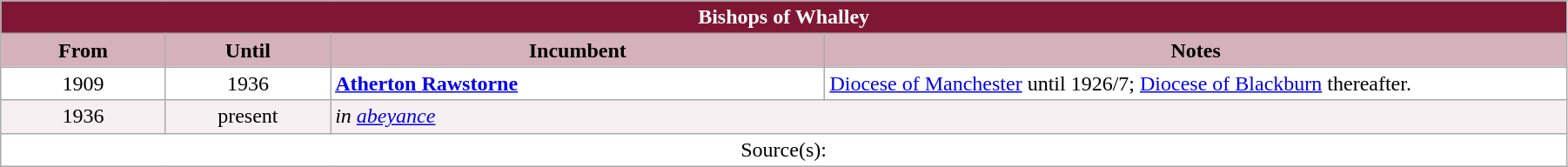<table class="wikitable" style="width:95%;" border="1" cellpadding="2">
<tr>
<th colspan="4" style="background-color: #7F1734; color: white;">Bishops of Whalley</th>
</tr>
<tr valign=top>
<th style="background-color:#D4B1BB" width="10%">From</th>
<th style="background-color:#D4B1BB" width="10%">Until</th>
<th style="background-color:#D4B1BB" width="30%">Incumbent</th>
<th style="background-color:#D4B1BB" width="45%">Notes</th>
</tr>
<tr valign=top bgcolor="white">
<td align="center">1909</td>
<td align="center">1936</td>
<td><strong><a href='#'>Atherton Rawstorne</a></strong> </td>
<td><a href='#'>Diocese of Manchester</a> until 1926/7; <a href='#'>Diocese of Blackburn</a> thereafter.</td>
</tr>
<tr valign=top bgcolor="#F7F0F2">
<td align="center">1936</td>
<td align="center">present</td>
<td colspan="2"><em>in <a href='#'>abeyance</a></em></td>
</tr>
<tr valign=top bgcolor="white">
<td align="center" colspan="4">Source(s):</td>
</tr>
</table>
